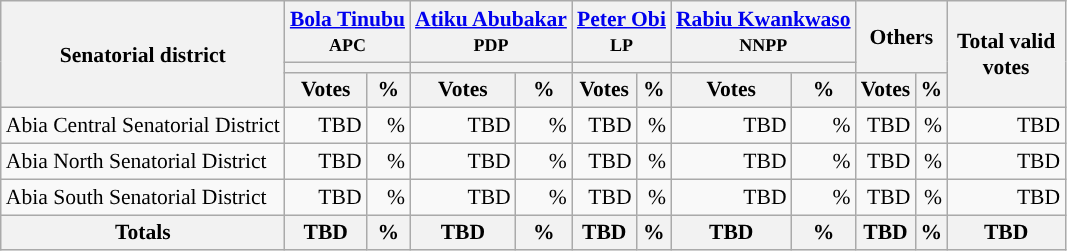<table class="wikitable sortable" style="text-align:right; font-size:90%">
<tr>
<th rowspan="3" style="max-width:7.5em;">Senatorial district</th>
<th colspan="2"><a href='#'>Bola Tinubu</a><br><small>APC</small></th>
<th colspan="2"><a href='#'>Atiku Abubakar</a><br><small>PDP</small></th>
<th colspan="2"><a href='#'>Peter Obi</a><br><small>LP</small></th>
<th colspan="2"><a href='#'>Rabiu Kwankwaso</a><br><small>NNPP</small></th>
<th colspan="2" rowspan="2">Others</th>
<th rowspan="3" style="max-width:5em;">Total valid votes</th>
</tr>
<tr>
<th colspan=2 style="background-color:"></th>
<th colspan=2 style="background-color:"></th>
<th colspan=2 style="background-color:"></th>
<th colspan=2 style="background-color:"></th>
</tr>
<tr>
<th>Votes</th>
<th>%</th>
<th>Votes</th>
<th>%</th>
<th>Votes</th>
<th>%</th>
<th>Votes</th>
<th>%</th>
<th>Votes</th>
<th>%</th>
</tr>
<tr style="background-color:#">
<td style="text-align:left;">Abia Central Senatorial District</td>
<td>TBD</td>
<td>%</td>
<td>TBD</td>
<td>%</td>
<td>TBD</td>
<td>%</td>
<td>TBD</td>
<td>%</td>
<td>TBD</td>
<td>%</td>
<td>TBD</td>
</tr>
<tr style="background-color:#">
<td style="text-align:left;">Abia North Senatorial District</td>
<td>TBD</td>
<td>%</td>
<td>TBD</td>
<td>%</td>
<td>TBD</td>
<td>%</td>
<td>TBD</td>
<td>%</td>
<td>TBD</td>
<td>%</td>
<td>TBD</td>
</tr>
<tr style="background-color:#">
<td style="text-align:left;">Abia South Senatorial District</td>
<td>TBD</td>
<td>%</td>
<td>TBD</td>
<td>%</td>
<td>TBD</td>
<td>%</td>
<td>TBD</td>
<td>%</td>
<td>TBD</td>
<td>%</td>
<td>TBD</td>
</tr>
<tr>
<th>Totals</th>
<th>TBD</th>
<th>%</th>
<th>TBD</th>
<th>%</th>
<th>TBD</th>
<th>%</th>
<th>TBD</th>
<th>%</th>
<th>TBD</th>
<th>%</th>
<th>TBD</th>
</tr>
</table>
